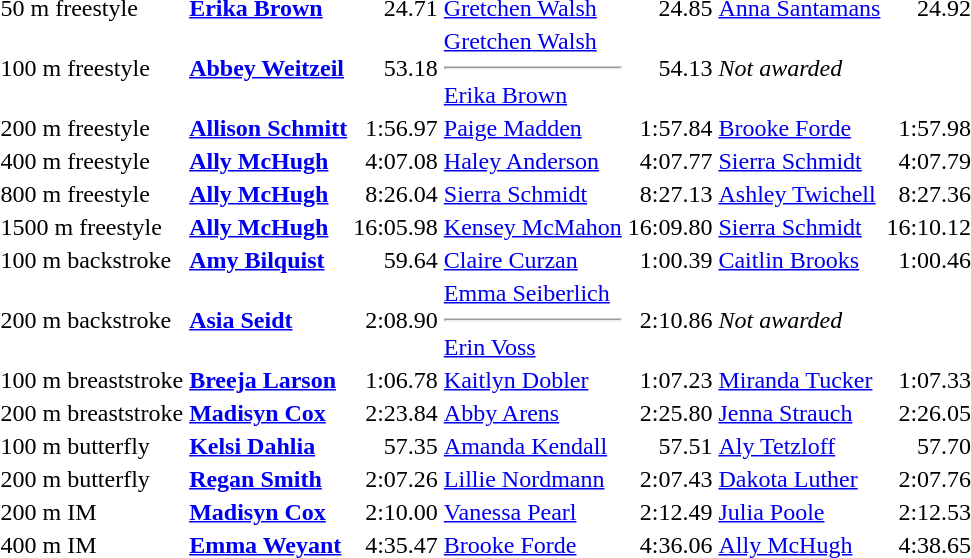<table>
<tr>
<td>50 m freestyle</td>
<td><strong><a href='#'>Erika Brown</a></strong></td>
<td align="right">24.71</td>
<td><a href='#'>Gretchen Walsh</a></td>
<td align="right">24.85</td>
<td><a href='#'>Anna Santamans</a></td>
<td align="right">24.92</td>
</tr>
<tr>
<td>100 m freestyle</td>
<td><strong><a href='#'>Abbey Weitzeil</a></strong></td>
<td align="right">53.18</td>
<td><a href='#'>Gretchen Walsh</a><hr><a href='#'>Erika Brown</a></td>
<td align="right">54.13</td>
<td colspan=2><em>Not awarded</em></td>
</tr>
<tr>
<td>200 m freestyle</td>
<td><strong><a href='#'>Allison Schmitt</a></strong></td>
<td align="right">1:56.97</td>
<td><a href='#'>Paige Madden</a></td>
<td align="right">1:57.84</td>
<td><a href='#'>Brooke Forde</a></td>
<td align="right">1:57.98</td>
</tr>
<tr>
<td>400 m freestyle</td>
<td><strong><a href='#'>Ally McHugh</a></strong></td>
<td align="right">4:07.08</td>
<td><a href='#'>Haley Anderson</a></td>
<td align="right">4:07.77</td>
<td><a href='#'>Sierra Schmidt</a></td>
<td align="right">4:07.79</td>
</tr>
<tr>
<td>800 m freestyle</td>
<td><strong><a href='#'>Ally McHugh</a></strong></td>
<td align="right">8:26.04</td>
<td><a href='#'>Sierra Schmidt</a></td>
<td align="right">8:27.13</td>
<td><a href='#'>Ashley Twichell</a></td>
<td align="right">8:27.36</td>
</tr>
<tr>
<td>1500 m freestyle</td>
<td><strong><a href='#'>Ally McHugh</a></strong></td>
<td align="right">16:05.98</td>
<td><a href='#'>Kensey McMahon</a></td>
<td align="right">16:09.80</td>
<td><a href='#'>Sierra Schmidt</a></td>
<td align="right">16:10.12</td>
</tr>
<tr>
<td>100 m backstroke</td>
<td><strong><a href='#'>Amy Bilquist</a></strong></td>
<td align="right">59.64</td>
<td><a href='#'>Claire Curzan</a></td>
<td align="right">1:00.39</td>
<td><a href='#'>Caitlin Brooks</a></td>
<td align="right">1:00.46</td>
</tr>
<tr>
<td>200 m backstroke</td>
<td><strong><a href='#'>Asia Seidt</a></strong></td>
<td align="right">2:08.90</td>
<td><a href='#'>Emma Seiberlich</a><hr><a href='#'>Erin Voss</a></td>
<td align="right">2:10.86</td>
<td colspan=2><em>Not awarded</em></td>
</tr>
<tr>
<td>100 m breaststroke</td>
<td><strong><a href='#'>Breeja Larson</a></strong></td>
<td align="right">1:06.78</td>
<td><a href='#'>Kaitlyn Dobler</a></td>
<td align="right">1:07.23</td>
<td><a href='#'>Miranda Tucker</a></td>
<td align="right">1:07.33</td>
</tr>
<tr>
<td>200 m breaststroke</td>
<td><strong><a href='#'>Madisyn Cox</a></strong></td>
<td align="right">2:23.84</td>
<td><a href='#'>Abby Arens</a></td>
<td align="right">2:25.80</td>
<td><a href='#'>Jenna Strauch</a></td>
<td align="right">2:26.05</td>
</tr>
<tr>
<td>100 m butterfly</td>
<td><strong><a href='#'>Kelsi Dahlia</a></strong></td>
<td align="right">57.35</td>
<td><a href='#'>Amanda Kendall</a></td>
<td align="right">57.51</td>
<td><a href='#'>Aly Tetzloff</a></td>
<td align="right">57.70</td>
</tr>
<tr>
<td>200 m butterfly</td>
<td><strong><a href='#'>Regan Smith</a></strong></td>
<td align="right">2:07.26</td>
<td><a href='#'>Lillie Nordmann</a></td>
<td align="right">2:07.43</td>
<td><a href='#'>Dakota Luther</a></td>
<td align="right">2:07.76</td>
</tr>
<tr>
<td>200 m IM</td>
<td><strong><a href='#'>Madisyn Cox</a></strong></td>
<td align="right">2:10.00</td>
<td><a href='#'>Vanessa Pearl</a></td>
<td align="right">2:12.49</td>
<td><a href='#'>Julia Poole</a></td>
<td align="right">2:12.53</td>
</tr>
<tr>
<td>400 m IM</td>
<td><strong><a href='#'>Emma Weyant</a></strong></td>
<td align="right">4:35.47</td>
<td><a href='#'>Brooke Forde</a></td>
<td align="right">4:36.06</td>
<td><a href='#'>Ally McHugh</a></td>
<td align="right">4:38.65</td>
</tr>
<tr>
</tr>
</table>
